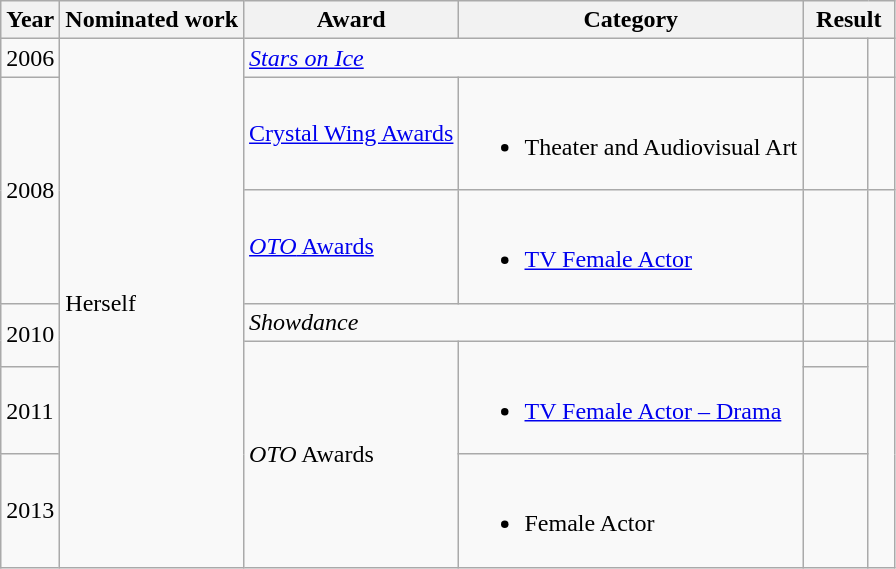<table class="wikitable">
<tr>
<th>Year</th>
<th>Nominated work</th>
<th>Award</th>
<th>Category</th>
<th colspan=2>Result</th>
</tr>
<tr>
<td>2006</td>
<td rowspan=7>Herself</td>
<td colspan=2><em><a href='#'>Stars on Ice</a></em></td>
<td></td>
<td width=3%></td>
</tr>
<tr>
<td rowspan=2>2008</td>
<td><a href='#'>Crystal Wing Awards</a></td>
<td><br><ul><li>Theater and Audiovisual Art</li></ul></td>
<td></td>
<td width=3%></td>
</tr>
<tr>
<td><a href='#'><em>OTO</em> Awards</a></td>
<td><br><ul><li><a href='#'>TV Female Actor</a></li></ul></td>
<td></td>
<td width=3%></td>
</tr>
<tr>
<td rowspan=2>2010</td>
<td colspan=2><em>Showdance</em></td>
<td></td>
<td width=3%></td>
</tr>
<tr>
<td rowspan=3><em>OTO</em> Awards</td>
<td rowspan=2><br><ul><li><a href='#'>TV Female Actor – Drama</a></li></ul></td>
<td></td>
<td rowspan=3 width=3%></td>
</tr>
<tr>
<td>2011</td>
<td></td>
</tr>
<tr>
<td>2013</td>
<td><br><ul><li>Female Actor</li></ul></td>
<td></td>
</tr>
</table>
